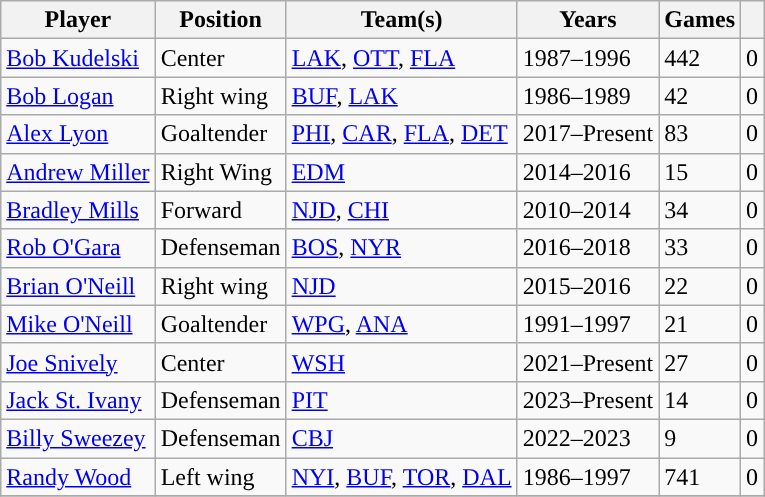<table class="wikitable sortable">
<tr>
<th>Player</th>
<th>Position</th>
<th>Team(s)</th>
<th>Years</th>
<th>Games</th>
<th><a href='#'></a></th>
</tr>
<tr>
<td><a href='#'>Bob Kudelski</a></td>
<td>Center</td>
<td><a href='#'>LAK</a>, <a href='#'>OTT</a>, <a href='#'>FLA</a></td>
<td>1987–1996</td>
<td>442</td>
<td>0</td>
</tr>
<tr>
<td><a href='#'>Bob Logan</a></td>
<td>Right wing</td>
<td><a href='#'>BUF</a>, <a href='#'>LAK</a></td>
<td>1986–1989</td>
<td>42</td>
<td>0</td>
</tr>
<tr>
<td><a href='#'>Alex Lyon</a></td>
<td>Goaltender</td>
<td><a href='#'>PHI</a>, <a href='#'>CAR</a>, <a href='#'>FLA</a>, <a href='#'>DET</a></td>
<td>2017–Present</td>
<td>83</td>
<td>0</td>
</tr>
<tr>
<td><a href='#'>Andrew Miller</a></td>
<td>Right Wing</td>
<td><a href='#'>EDM</a></td>
<td>2014–2016</td>
<td>15</td>
<td>0</td>
</tr>
<tr>
<td><a href='#'>Bradley Mills</a></td>
<td>Forward</td>
<td><a href='#'>NJD</a>, <a href='#'>CHI</a></td>
<td>2010–2014</td>
<td>34</td>
<td>0</td>
</tr>
<tr>
<td><a href='#'>Rob O'Gara</a></td>
<td>Defenseman</td>
<td><a href='#'>BOS</a>, <a href='#'>NYR</a></td>
<td>2016–2018</td>
<td>33</td>
<td>0</td>
</tr>
<tr>
<td><a href='#'>Brian O'Neill</a></td>
<td>Right wing</td>
<td><a href='#'>NJD</a></td>
<td>2015–2016</td>
<td>22</td>
<td>0</td>
</tr>
<tr>
<td><a href='#'>Mike O'Neill</a></td>
<td>Goaltender</td>
<td><a href='#'>WPG</a>, <a href='#'>ANA</a></td>
<td>1991–1997</td>
<td>21</td>
<td>0</td>
</tr>
<tr>
<td><a href='#'>Joe Snively</a></td>
<td>Center</td>
<td><a href='#'>WSH</a></td>
<td>2021–Present</td>
<td>27</td>
<td>0</td>
</tr>
<tr>
<td><a href='#'>Jack St. Ivany</a></td>
<td>Defenseman</td>
<td><a href='#'>PIT</a></td>
<td>2023–Present</td>
<td>14</td>
<td>0</td>
</tr>
<tr>
<td><a href='#'>Billy Sweezey</a></td>
<td>Defenseman</td>
<td><a href='#'>CBJ</a></td>
<td>2022–2023</td>
<td>9</td>
<td>0</td>
</tr>
<tr>
<td><a href='#'>Randy Wood</a></td>
<td>Left wing</td>
<td><a href='#'>NYI</a>, <a href='#'>BUF</a>, <a href='#'>TOR</a>, <a href='#'>DAL</a></td>
<td>1986–1997</td>
<td>741</td>
<td>0</td>
</tr>
<tr>
</tr>
</table>
